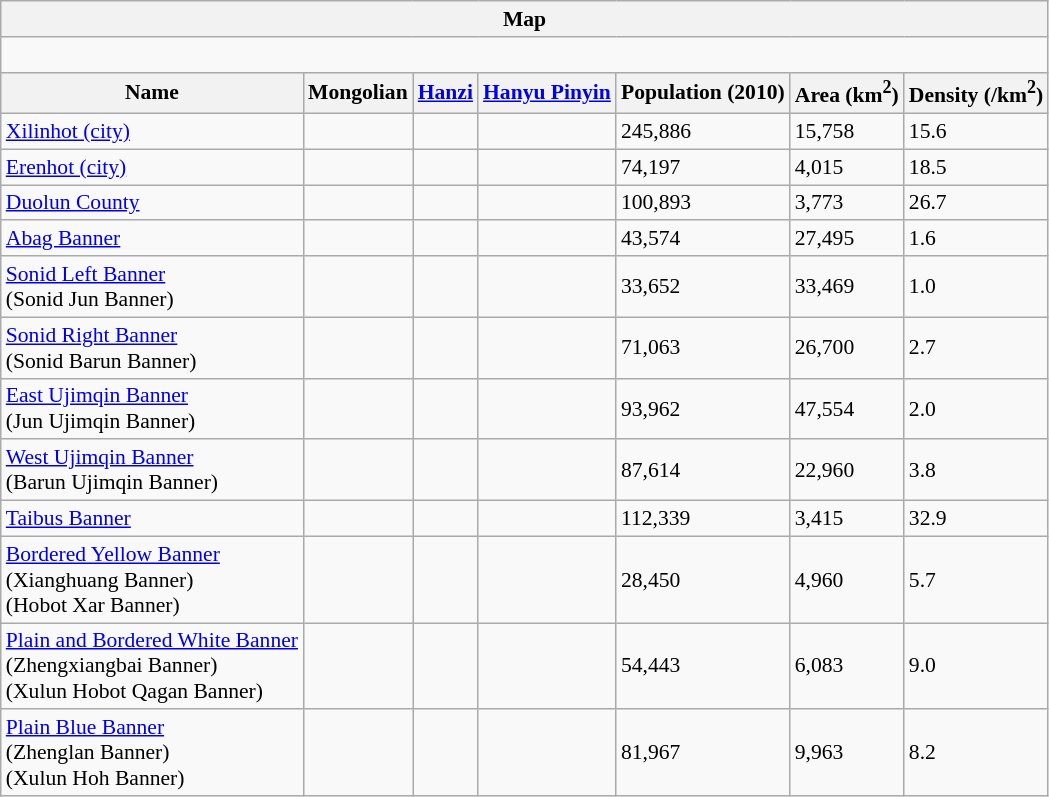<table class="wikitable"  style="font-size:90%;" align=center>
<tr>
<th colspan="8" align="center">Map</th>
</tr>
<tr>
<td colspan="8" align="center"><div><br> 













</div></td>
</tr>
<tr>
<th>Name</th>
<th>Mongolian</th>
<th><a href='#'>Hanzi</a></th>
<th><a href='#'>Hanyu Pinyin</a></th>
<th>Population (2010)</th>
<th>Area (km<sup>2</sup>)</th>
<th>Density (/km<sup>2</sup>)</th>
</tr>
<tr>
<td><a href='#'>Xilinhot (city)</a></td>
<td><br></td>
<td></td>
<td></td>
<td>245,886</td>
<td>15,758</td>
<td>15.6</td>
</tr>
<tr>
<td><a href='#'>Erenhot (city)</a></td>
<td></td>
<td></td>
<td></td>
<td>74,197</td>
<td>4,015</td>
<td>18.5</td>
</tr>
<tr>
<td><a href='#'>Duolun County</a></td>
<td></td>
<td></td>
<td></td>
<td>100,893</td>
<td>3,773</td>
<td>26.7</td>
</tr>
<tr>
<td><a href='#'>Abag Banner</a></td>
<td></td>
<td></td>
<td></td>
<td>43,574</td>
<td>27,495</td>
<td>1.6</td>
</tr>
<tr>
<td><a href='#'>Sonid Left Banner</a><br>(Sonid Jun Banner)</td>
<td></td>
<td></td>
<td></td>
<td>33,652</td>
<td>33,469</td>
<td>1.0</td>
</tr>
<tr>
<td><a href='#'>Sonid Right Banner</a><br>(Sonid Barun Banner)</td>
<td></td>
<td></td>
<td></td>
<td>71,063</td>
<td>26,700</td>
<td>2.7</td>
</tr>
<tr>
<td><a href='#'>East Ujimqin Banner</a><br>(Jun Ujimqin Banner)</td>
<td></td>
<td></td>
<td></td>
<td>93,962</td>
<td>47,554</td>
<td>2.0</td>
</tr>
<tr>
<td><a href='#'>West Ujimqin Banner</a><br>(Barun Ujimqin Banner)</td>
<td></td>
<td></td>
<td></td>
<td>87,614</td>
<td>22,960</td>
<td>3.8</td>
</tr>
<tr>
<td><a href='#'>Taibus Banner</a></td>
<td></td>
<td></td>
<td></td>
<td>112,339</td>
<td>3,415</td>
<td>32.9</td>
</tr>
<tr>
<td><a href='#'>Bordered Yellow Banner</a><br>(Xianghuang Banner)<br>(Hobot Xar Banner)</td>
<td></td>
<td></td>
<td></td>
<td>28,450</td>
<td>4,960</td>
<td>5.7</td>
</tr>
<tr>
<td><a href='#'>Plain and Bordered White Banner</a><br>(Zhengxiangbai Banner)<br>(Xulun Hobot Qagan Banner)</td>
<td></td>
<td></td>
<td></td>
<td>54,443</td>
<td>6,083</td>
<td>9.0</td>
</tr>
<tr>
<td><a href='#'>Plain Blue Banner</a><br>(Zhenglan Banner)<br>(Xulun Hoh Banner)</td>
<td></td>
<td></td>
<td></td>
<td>81,967</td>
<td>9,963</td>
<td>8.2</td>
</tr>
</table>
